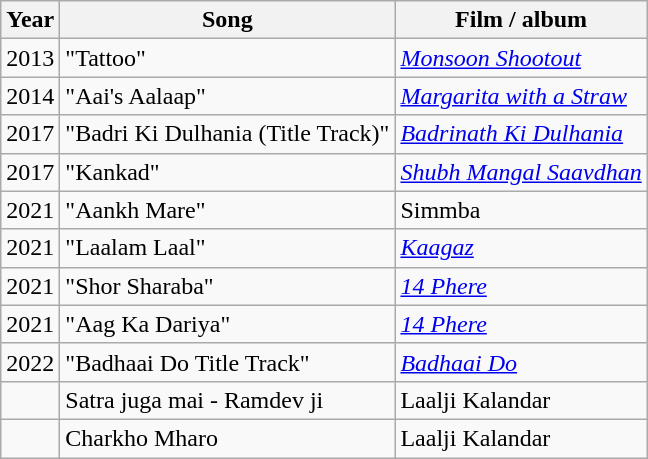<table class="wikitable sortable">
<tr>
<th>Year</th>
<th>Song</th>
<th>Film / album</th>
</tr>
<tr>
<td>2013</td>
<td>"Tattoo"</td>
<td><em><a href='#'>Monsoon Shootout</a></em></td>
</tr>
<tr>
<td>2014</td>
<td>"Aai's Aalaap"</td>
<td><em><a href='#'>Margarita with a Straw</a></em></td>
</tr>
<tr>
<td>2017</td>
<td>"Badri Ki Dulhania (Title Track)"</td>
<td><em><a href='#'>Badrinath Ki Dulhania</a></em><br></td>
</tr>
<tr>
<td>2017</td>
<td>"Kankad"</td>
<td><em><a href='#'>Shubh Mangal Saavdhan</a></em></td>
</tr>
<tr>
<td>2021</td>
<td>"Aankh Mare"</td>
<td>Simmba</td>
</tr>
<tr>
<td>2021</td>
<td>"Laalam Laal"</td>
<td><em><a href='#'>Kaagaz</a></em></td>
</tr>
<tr>
<td>2021</td>
<td>"Shor Sharaba"</td>
<td><em><a href='#'>14 Phere</a></em></td>
</tr>
<tr>
<td>2021</td>
<td>"Aag Ka Dariya"</td>
<td><em><a href='#'>14 Phere</a></em></td>
</tr>
<tr>
<td>2022</td>
<td>"Badhaai Do Title Track"</td>
<td><em><a href='#'>Badhaai Do</a></em></td>
</tr>
<tr>
<td></td>
<td>Satra juga mai - Ramdev ji</td>
<td>Laalji Kalandar</td>
</tr>
<tr>
<td></td>
<td>Charkho Mharo</td>
<td>Laalji Kalandar</td>
</tr>
</table>
